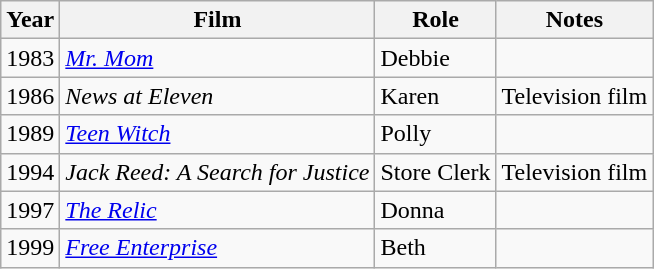<table class="wikitable sortable">
<tr>
<th>Year</th>
<th>Film</th>
<th>Role</th>
<th>Notes</th>
</tr>
<tr>
<td>1983</td>
<td><em><a href='#'>Mr. Mom</a></em></td>
<td>Debbie</td>
<td></td>
</tr>
<tr>
<td>1986</td>
<td><em>News at Eleven</em></td>
<td>Karen</td>
<td>Television film</td>
</tr>
<tr>
<td>1989</td>
<td><em><a href='#'>Teen Witch</a></em></td>
<td>Polly</td>
<td></td>
</tr>
<tr>
<td>1994</td>
<td><em>Jack Reed: A Search for Justice</em></td>
<td>Store Clerk</td>
<td>Television film</td>
</tr>
<tr>
<td>1997</td>
<td><em><a href='#'>The Relic</a></em></td>
<td>Donna</td>
<td></td>
</tr>
<tr>
<td>1999</td>
<td><em><a href='#'>Free Enterprise</a></em></td>
<td>Beth</td>
<td></td>
</tr>
</table>
